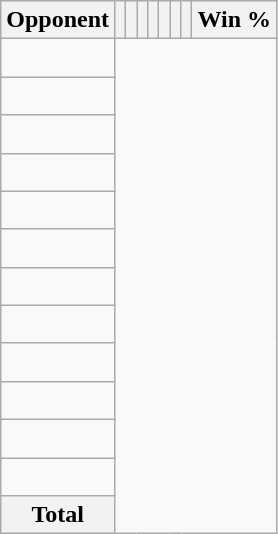<table class="wikitable sortable collapsible collapsed" style="text-align: center;">
<tr>
<th>Opponent</th>
<th></th>
<th></th>
<th></th>
<th></th>
<th></th>
<th></th>
<th></th>
<th>Win %</th>
</tr>
<tr>
<td align="left"><br></td>
</tr>
<tr>
<td align="left"><br></td>
</tr>
<tr>
<td align="left"><br></td>
</tr>
<tr>
<td align="left"><br></td>
</tr>
<tr>
<td align="left"><br></td>
</tr>
<tr>
<td align="left"><br></td>
</tr>
<tr>
<td align="left"><br></td>
</tr>
<tr>
<td align="left"><br></td>
</tr>
<tr>
<td align="left"><br></td>
</tr>
<tr>
<td align="left"><br></td>
</tr>
<tr>
<td align="left"><br></td>
</tr>
<tr>
<td align="left"><br></td>
</tr>
<tr class="sortbottom">
<th>Total<br></th>
</tr>
</table>
